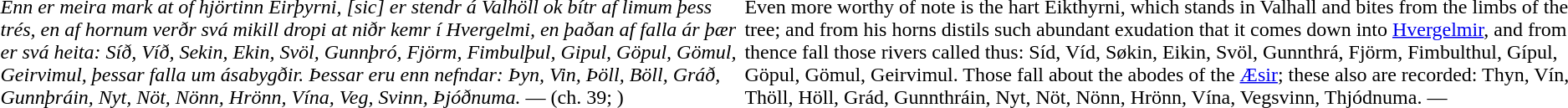<table>
<tr>
<td><br><em>Enn er meira mark at of hjörtinn Eirþyrni, [sic] er stendr á Valhöll ok bítr af limum þess trés, en af hornum <hans> verðr svá mikill dropi at niðr kemr í Hvergelmi, en þaðan af falla ár þær er svá heita: Síð, Víð, Sekin, Ekin, Svöl, Gunnþró, Fjörm, Fimbulþul, Gipul, Göpul, Gömul, Geirvimul, þessar falla um ásabygðir. Þessar eru enn nefndar: Þyn, Vin, Þöll, Böll, Gráð, Gunnþráin, Nyt, Nöt, Nönn, Hrönn, Vína, Veg, Svinn, Þjóðnuma.</em> —  (ch. 39; )</td>
<td><br>Even more worthy of note is the hart Eikthyrni, which stands in Valhall and bites from the limbs of the tree; and from his horns distils such abundant exudation that it comes down into <a href='#'>Hvergelmir</a>, and from thence fall those rivers called thus: Síd, Víd, Søkin, Eikin, Svöl, Gunnthrá, Fjörm, Fimbulthul, Gípul, Göpul, Gömul, Geirvimul. Those fall about the abodes of the <a href='#'>Æsir</a>; these also are recorded: Thyn, Vín, Thöll, Höll, Grád, Gunnthráin, Nyt, Nöt, Nönn, Hrönn, Vína, Vegsvinn, Thjódnuma. — <em></em></td>
<td></td>
</tr>
</table>
